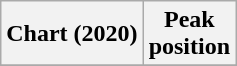<table class="wikitable plainrowheaders" style="text-align:center">
<tr>
<th scope="col">Chart (2020)</th>
<th scope="col">Peak<br>position</th>
</tr>
<tr>
</tr>
</table>
